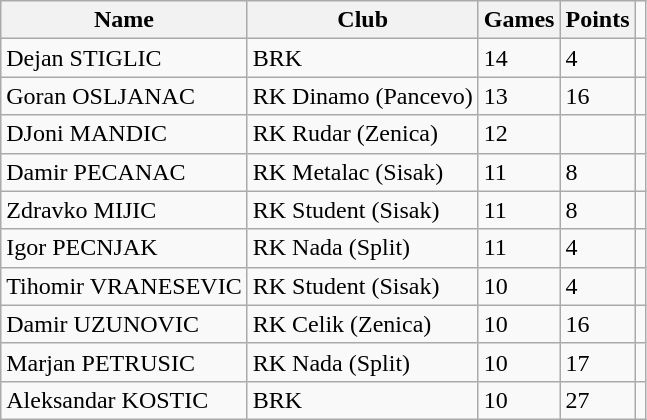<table class="wikitable">
<tr align="left">
<th>Name</th>
<th>Club</th>
<th>Games</th>
<th>Points</th>
</tr>
<tr>
<td>Dejan STIGLIC</td>
<td>BRK</td>
<td>14</td>
<td>4</td>
<td></td>
</tr>
<tr>
<td>Goran OSLJANAC</td>
<td>RK Dinamo (Pancevo)</td>
<td>13</td>
<td>16</td>
<td></td>
</tr>
<tr>
<td>DJoni MANDIC</td>
<td>RK Rudar (Zenica)</td>
<td>12</td>
<td></td>
<td></td>
</tr>
<tr>
<td>Damir PECANAC</td>
<td>RK Metalac (Sisak)</td>
<td>11</td>
<td>8</td>
<td></td>
</tr>
<tr>
<td>Zdravko MIJIC</td>
<td>RK Student (Sisak)</td>
<td>11</td>
<td>8</td>
<td></td>
</tr>
<tr>
<td>Igor PECNJAK</td>
<td>RK Nada (Split)</td>
<td>11</td>
<td>4</td>
<td></td>
</tr>
<tr>
<td>Tihomir VRANESEVIC</td>
<td>RK Student (Sisak)</td>
<td>10</td>
<td>4</td>
<td></td>
</tr>
<tr>
<td>Damir UZUNOVIC</td>
<td>RK Celik (Zenica)</td>
<td>10</td>
<td>16</td>
<td></td>
</tr>
<tr>
<td>Marjan PETRUSIC</td>
<td>RK Nada (Split)</td>
<td>10</td>
<td>17</td>
<td></td>
</tr>
<tr>
<td>Aleksandar KOSTIC</td>
<td>BRK</td>
<td>10</td>
<td>27</td>
<td></td>
</tr>
</table>
